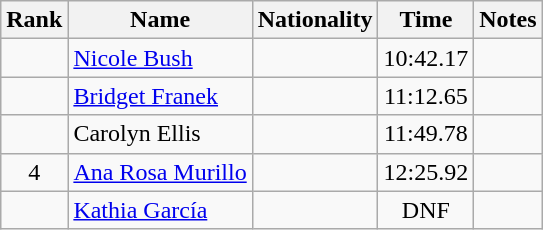<table class="wikitable sortable" style="text-align:center">
<tr>
<th>Rank</th>
<th>Name</th>
<th>Nationality</th>
<th>Time</th>
<th>Notes</th>
</tr>
<tr>
<td align=center></td>
<td align=left><a href='#'>Nicole Bush</a></td>
<td align=left></td>
<td>10:42.17</td>
<td></td>
</tr>
<tr>
<td align=center></td>
<td align=left><a href='#'>Bridget Franek</a></td>
<td align=left></td>
<td>11:12.65</td>
<td></td>
</tr>
<tr>
<td align=center></td>
<td align=left>Carolyn Ellis</td>
<td align=left></td>
<td>11:49.78</td>
<td></td>
</tr>
<tr>
<td align=center>4</td>
<td align=left><a href='#'>Ana Rosa Murillo</a></td>
<td align=left></td>
<td>12:25.92</td>
<td></td>
</tr>
<tr>
<td align=center></td>
<td align=left><a href='#'>Kathia García</a></td>
<td align=left></td>
<td>DNF</td>
<td></td>
</tr>
</table>
